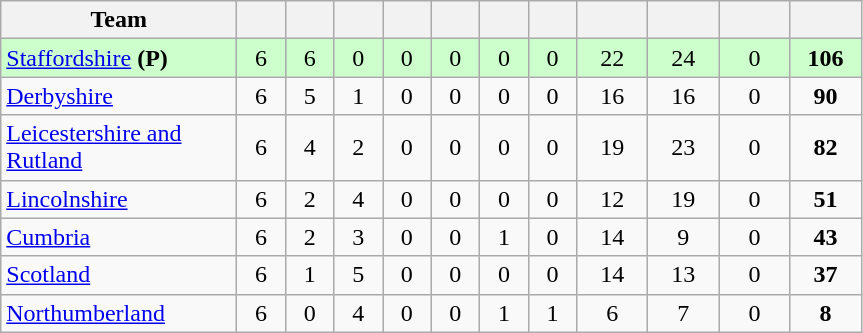<table class="wikitable" style="text-align:center">
<tr>
<th width="150">Team</th>
<th width="25"></th>
<th width="25"></th>
<th width="25"></th>
<th width="25"></th>
<th width="25"></th>
<th width="25"></th>
<th width="25"></th>
<th width="40"></th>
<th width="40"></th>
<th width="40"></th>
<th width="40"></th>
</tr>
<tr style="background:#cfc;">
<td style="text-align:left"><a href='#'>Staffordshire</a> <strong>(P)</strong></td>
<td>6</td>
<td>6</td>
<td>0</td>
<td>0</td>
<td>0</td>
<td>0</td>
<td>0</td>
<td>22</td>
<td>24</td>
<td>0</td>
<td><strong>106</strong></td>
</tr>
<tr>
<td style="text-align:left"><a href='#'>Derbyshire</a></td>
<td>6</td>
<td>5</td>
<td>1</td>
<td>0</td>
<td>0</td>
<td>0</td>
<td>0</td>
<td>16</td>
<td>16</td>
<td>0</td>
<td><strong>90</strong></td>
</tr>
<tr>
<td style="text-align:left"><a href='#'>Leicestershire and Rutland</a></td>
<td>6</td>
<td>4</td>
<td>2</td>
<td>0</td>
<td>0</td>
<td>0</td>
<td>0</td>
<td>19</td>
<td>23</td>
<td>0</td>
<td><strong>82</strong></td>
</tr>
<tr>
<td style="text-align:left"><a href='#'>Lincolnshire</a></td>
<td>6</td>
<td>2</td>
<td>4</td>
<td>0</td>
<td>0</td>
<td>0</td>
<td>0</td>
<td>12</td>
<td>19</td>
<td>0</td>
<td><strong>51</strong></td>
</tr>
<tr>
<td style="text-align:left"><a href='#'>Cumbria</a></td>
<td>6</td>
<td>2</td>
<td>3</td>
<td>0</td>
<td>0</td>
<td>1</td>
<td>0</td>
<td>14</td>
<td>9</td>
<td>0</td>
<td><strong>43</strong></td>
</tr>
<tr>
<td style="text-align:left"><a href='#'>Scotland</a></td>
<td>6</td>
<td>1</td>
<td>5</td>
<td>0</td>
<td>0</td>
<td>0</td>
<td>0</td>
<td>14</td>
<td>13</td>
<td>0</td>
<td><strong>37</strong></td>
</tr>
<tr>
<td style="text-align:left"><a href='#'>Northumberland</a></td>
<td>6</td>
<td>0</td>
<td>4</td>
<td>0</td>
<td>0</td>
<td>1</td>
<td>1</td>
<td>6</td>
<td>7</td>
<td>0</td>
<td><strong>8</strong></td>
</tr>
</table>
